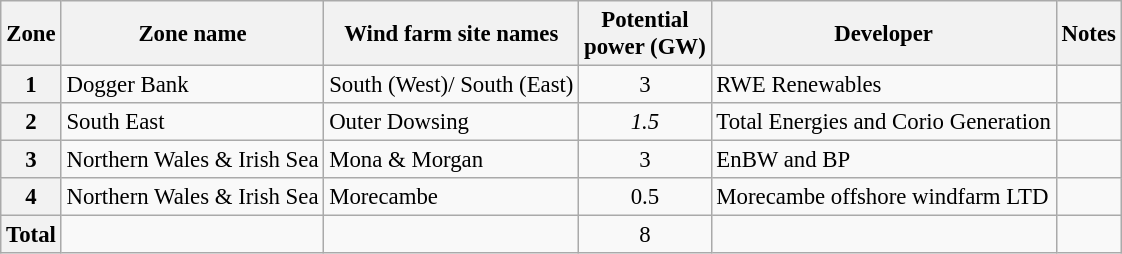<table class="wikitable collapsible sortable" style="font-size:95%;">
<tr>
<th>Zone</th>
<th>Zone name</th>
<th>Wind farm site names</th>
<th>Potential<br>power (GW)</th>
<th>Developer</th>
<th class="unsortable">Notes</th>
</tr>
<tr>
<th>1</th>
<td>Dogger Bank</td>
<td>South (West)/ South (East)</td>
<td style="text-align: center;">3</td>
<td>RWE Renewables</td>
<td></td>
</tr>
<tr>
<th>2</th>
<td>South East</td>
<td>Outer Dowsing</td>
<td style="text-align:center;"><em>1.5</em></td>
<td>Total Energies and Corio Generation</td>
<td></td>
</tr>
<tr>
<th>3</th>
<td>Northern Wales & Irish Sea</td>
<td>Mona & Morgan</td>
<td style="text-align:center;">3</td>
<td>EnBW and BP</td>
<td></td>
</tr>
<tr>
<th>4</th>
<td>Northern Wales & Irish Sea</td>
<td>Morecambe</td>
<td style="text-align:center;">0.5</td>
<td>Morecambe offshore windfarm LTD</td>
<td></td>
</tr>
<tr class="sortbottom">
<th>Total</th>
<td></td>
<td></td>
<td style="text-align:center;">8</td>
<td></td>
<td></td>
</tr>
</table>
